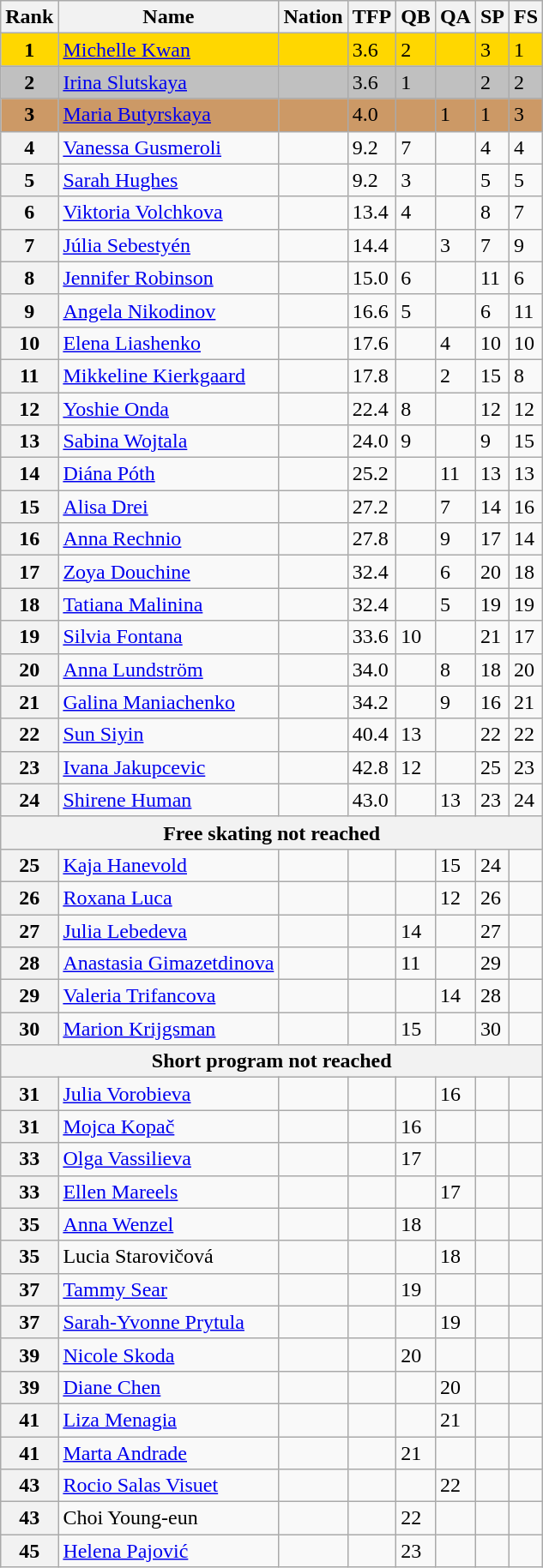<table class="wikitable">
<tr>
<th>Rank</th>
<th>Name</th>
<th>Nation</th>
<th>TFP</th>
<th>QB</th>
<th>QA</th>
<th>SP</th>
<th>FS</th>
</tr>
<tr bgcolor=gold>
<td align=center><strong>1</strong></td>
<td><a href='#'>Michelle Kwan</a></td>
<td></td>
<td>3.6</td>
<td>2</td>
<td></td>
<td>3</td>
<td>1</td>
</tr>
<tr bgcolor=silver>
<td align=center><strong>2</strong></td>
<td><a href='#'>Irina Slutskaya</a></td>
<td></td>
<td>3.6</td>
<td>1</td>
<td></td>
<td>2</td>
<td>2</td>
</tr>
<tr bgcolor=cc9966>
<td align=center><strong>3</strong></td>
<td><a href='#'>Maria Butyrskaya</a></td>
<td></td>
<td>4.0</td>
<td></td>
<td>1</td>
<td>1</td>
<td>3</td>
</tr>
<tr>
<th>4</th>
<td><a href='#'>Vanessa Gusmeroli</a></td>
<td></td>
<td>9.2</td>
<td>7</td>
<td></td>
<td>4</td>
<td>4</td>
</tr>
<tr>
<th>5</th>
<td><a href='#'>Sarah Hughes</a></td>
<td></td>
<td>9.2</td>
<td>3</td>
<td></td>
<td>5</td>
<td>5</td>
</tr>
<tr>
<th>6</th>
<td><a href='#'>Viktoria Volchkova</a></td>
<td></td>
<td>13.4</td>
<td>4</td>
<td></td>
<td>8</td>
<td>7</td>
</tr>
<tr>
<th>7</th>
<td><a href='#'>Júlia Sebestyén</a></td>
<td></td>
<td>14.4</td>
<td></td>
<td>3</td>
<td>7</td>
<td>9</td>
</tr>
<tr>
<th>8</th>
<td><a href='#'>Jennifer Robinson</a></td>
<td></td>
<td>15.0</td>
<td>6</td>
<td></td>
<td>11</td>
<td>6</td>
</tr>
<tr>
<th>9</th>
<td><a href='#'>Angela Nikodinov</a></td>
<td></td>
<td>16.6</td>
<td>5</td>
<td></td>
<td>6</td>
<td>11</td>
</tr>
<tr>
<th>10</th>
<td><a href='#'>Elena Liashenko</a></td>
<td></td>
<td>17.6</td>
<td></td>
<td>4</td>
<td>10</td>
<td>10</td>
</tr>
<tr>
<th>11</th>
<td><a href='#'>Mikkeline Kierkgaard</a></td>
<td></td>
<td>17.8</td>
<td></td>
<td>2</td>
<td>15</td>
<td>8</td>
</tr>
<tr>
<th>12</th>
<td><a href='#'>Yoshie Onda</a></td>
<td></td>
<td>22.4</td>
<td>8</td>
<td></td>
<td>12</td>
<td>12</td>
</tr>
<tr>
<th>13</th>
<td><a href='#'>Sabina Wojtala</a></td>
<td></td>
<td>24.0</td>
<td>9</td>
<td></td>
<td>9</td>
<td>15</td>
</tr>
<tr>
<th>14</th>
<td><a href='#'>Diána Póth</a></td>
<td></td>
<td>25.2</td>
<td></td>
<td>11</td>
<td>13</td>
<td>13</td>
</tr>
<tr>
<th>15</th>
<td><a href='#'>Alisa Drei</a></td>
<td></td>
<td>27.2</td>
<td></td>
<td>7</td>
<td>14</td>
<td>16</td>
</tr>
<tr>
<th>16</th>
<td><a href='#'>Anna Rechnio</a></td>
<td></td>
<td>27.8</td>
<td></td>
<td>9</td>
<td>17</td>
<td>14</td>
</tr>
<tr>
<th>17</th>
<td><a href='#'>Zoya Douchine</a></td>
<td></td>
<td>32.4</td>
<td></td>
<td>6</td>
<td>20</td>
<td>18</td>
</tr>
<tr>
<th>18</th>
<td><a href='#'>Tatiana Malinina</a></td>
<td></td>
<td>32.4</td>
<td></td>
<td>5</td>
<td>19</td>
<td>19</td>
</tr>
<tr>
<th>19</th>
<td><a href='#'>Silvia Fontana</a></td>
<td></td>
<td>33.6</td>
<td>10</td>
<td></td>
<td>21</td>
<td>17</td>
</tr>
<tr>
<th>20</th>
<td><a href='#'>Anna Lundström</a></td>
<td></td>
<td>34.0</td>
<td></td>
<td>8</td>
<td>18</td>
<td>20</td>
</tr>
<tr>
<th>21</th>
<td><a href='#'>Galina Maniachenko</a></td>
<td></td>
<td>34.2</td>
<td></td>
<td>9</td>
<td>16</td>
<td>21</td>
</tr>
<tr>
<th>22</th>
<td><a href='#'>Sun Siyin</a></td>
<td></td>
<td>40.4</td>
<td>13</td>
<td></td>
<td>22</td>
<td>22</td>
</tr>
<tr>
<th>23</th>
<td><a href='#'>Ivana Jakupcevic</a></td>
<td></td>
<td>42.8</td>
<td>12</td>
<td></td>
<td>25</td>
<td>23</td>
</tr>
<tr>
<th>24</th>
<td><a href='#'>Shirene Human</a></td>
<td></td>
<td>43.0</td>
<td></td>
<td>13</td>
<td>23</td>
<td>24</td>
</tr>
<tr>
<th colspan=8>Free skating not reached</th>
</tr>
<tr>
<th>25</th>
<td><a href='#'>Kaja Hanevold</a></td>
<td></td>
<td></td>
<td></td>
<td>15</td>
<td>24</td>
<td></td>
</tr>
<tr>
<th>26</th>
<td><a href='#'>Roxana Luca</a></td>
<td></td>
<td></td>
<td></td>
<td>12</td>
<td>26</td>
<td></td>
</tr>
<tr>
<th>27</th>
<td><a href='#'>Julia Lebedeva</a></td>
<td></td>
<td></td>
<td>14</td>
<td></td>
<td>27</td>
<td></td>
</tr>
<tr>
<th>28</th>
<td><a href='#'>Anastasia Gimazetdinova</a></td>
<td></td>
<td></td>
<td>11</td>
<td></td>
<td>29</td>
<td></td>
</tr>
<tr>
<th>29</th>
<td><a href='#'>Valeria Trifancova</a></td>
<td></td>
<td></td>
<td></td>
<td>14</td>
<td>28</td>
<td></td>
</tr>
<tr>
<th>30</th>
<td><a href='#'>Marion Krijgsman</a></td>
<td></td>
<td></td>
<td>15</td>
<td></td>
<td>30</td>
<td></td>
</tr>
<tr>
<th colspan=8>Short program not reached</th>
</tr>
<tr>
<th>31</th>
<td><a href='#'>Julia Vorobieva</a></td>
<td></td>
<td></td>
<td></td>
<td>16</td>
<td></td>
<td></td>
</tr>
<tr>
<th>31</th>
<td><a href='#'>Mojca Kopač</a></td>
<td></td>
<td></td>
<td>16</td>
<td></td>
<td></td>
<td></td>
</tr>
<tr>
<th>33</th>
<td><a href='#'>Olga Vassilieva</a></td>
<td></td>
<td></td>
<td>17</td>
<td></td>
<td></td>
<td></td>
</tr>
<tr>
<th>33</th>
<td><a href='#'>Ellen Mareels</a></td>
<td></td>
<td></td>
<td></td>
<td>17</td>
<td></td>
<td></td>
</tr>
<tr>
<th>35</th>
<td><a href='#'>Anna Wenzel</a></td>
<td></td>
<td></td>
<td>18</td>
<td></td>
<td></td>
<td></td>
</tr>
<tr>
<th>35</th>
<td>Lucia Starovičová</td>
<td></td>
<td></td>
<td></td>
<td>18</td>
<td></td>
<td></td>
</tr>
<tr>
<th>37</th>
<td><a href='#'>Tammy Sear</a></td>
<td></td>
<td></td>
<td>19</td>
<td></td>
<td></td>
<td></td>
</tr>
<tr>
<th>37</th>
<td><a href='#'>Sarah-Yvonne Prytula</a></td>
<td></td>
<td></td>
<td></td>
<td>19</td>
<td></td>
<td></td>
</tr>
<tr>
<th>39</th>
<td><a href='#'>Nicole Skoda</a></td>
<td></td>
<td></td>
<td>20</td>
<td></td>
<td></td>
<td></td>
</tr>
<tr>
<th>39</th>
<td><a href='#'>Diane Chen</a></td>
<td></td>
<td></td>
<td></td>
<td>20</td>
<td></td>
<td></td>
</tr>
<tr>
<th>41</th>
<td><a href='#'>Liza Menagia</a></td>
<td></td>
<td></td>
<td></td>
<td>21</td>
<td></td>
<td></td>
</tr>
<tr>
<th>41</th>
<td><a href='#'>Marta Andrade</a></td>
<td></td>
<td></td>
<td>21</td>
<td></td>
<td></td>
<td></td>
</tr>
<tr>
<th>43</th>
<td><a href='#'>Rocio Salas Visuet</a></td>
<td></td>
<td></td>
<td></td>
<td>22</td>
<td></td>
<td></td>
</tr>
<tr>
<th>43</th>
<td>Choi Young-eun</td>
<td></td>
<td></td>
<td>22</td>
<td></td>
<td></td>
<td></td>
</tr>
<tr>
<th>45</th>
<td><a href='#'>Helena Pajović</a></td>
<td></td>
<td></td>
<td>23</td>
<td></td>
<td></td>
<td></td>
</tr>
</table>
